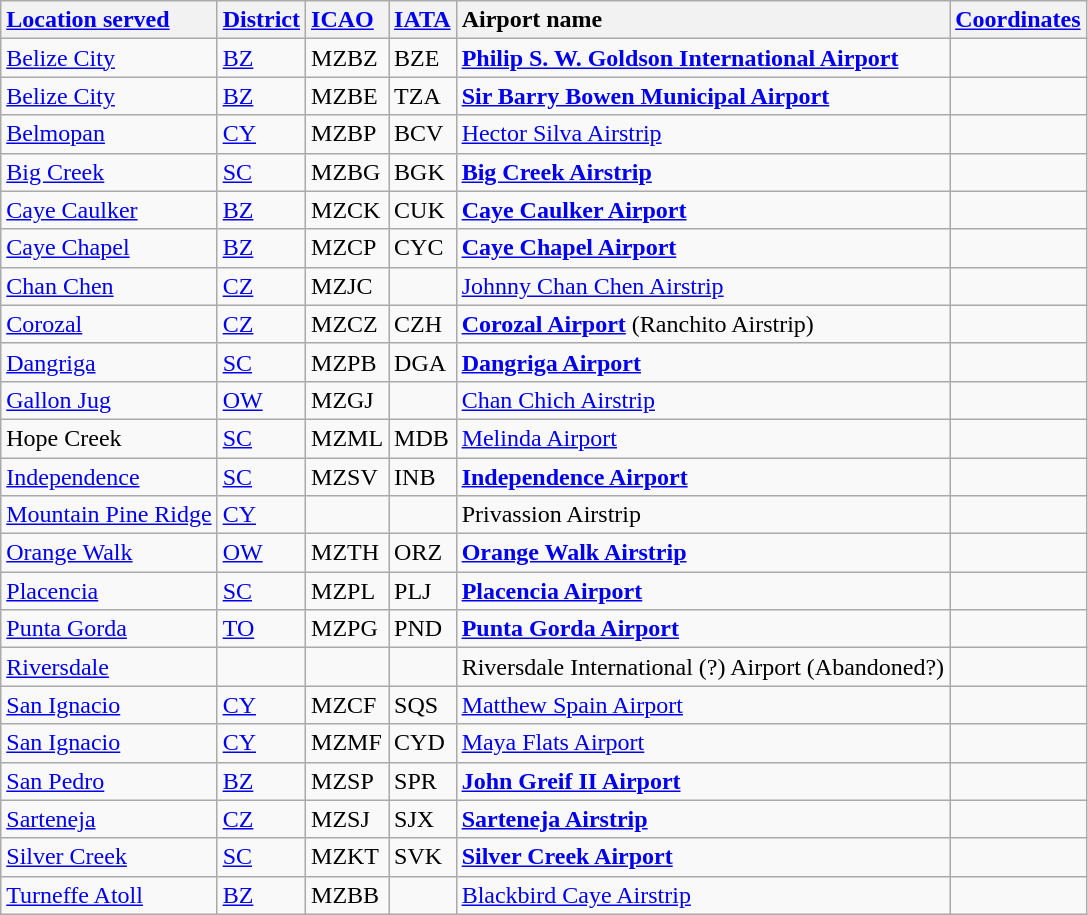<table class="wikitable sortable">
<tr valign="baseline">
<th style="text-align:left; white-space:nowrap;"><a href='#'>Location served</a></th>
<th style="text-align:left;"><a href='#'>District</a></th>
<th style="text-align:left;"><a href='#'>ICAO</a></th>
<th style="text-align:left;"><a href='#'>IATA</a></th>
<th style="text-align:left; white-space:nowrap;">Airport name</th>
<th style="text-align:left;"><a href='#'>Coordinates</a></th>
</tr>
<tr valign=top>
<td><a href='#'>Belize City</a></td>
<td><a href='#'>BZ</a></td>
<td>MZBZ</td>
<td>BZE</td>
<td><strong><a href='#'>Philip S. W. Goldson International Airport</a></strong></td>
<td></td>
</tr>
<tr valign=top>
<td><a href='#'>Belize City</a></td>
<td><a href='#'>BZ</a></td>
<td>MZBE</td>
<td>TZA</td>
<td><strong><a href='#'>Sir Barry Bowen Municipal Airport</a></strong></td>
<td></td>
</tr>
<tr valign=top>
<td><a href='#'>Belmopan</a></td>
<td><a href='#'>CY</a></td>
<td>MZBP</td>
<td>BCV</td>
<td><a href='#'>Hector Silva Airstrip</a></td>
<td></td>
</tr>
<tr valign=top>
<td><a href='#'>Big Creek</a></td>
<td><a href='#'>SC</a></td>
<td>MZBG</td>
<td>BGK</td>
<td><strong><a href='#'>Big Creek Airstrip</a></strong></td>
<td></td>
</tr>
<tr valign=top>
<td><a href='#'>Caye Caulker</a></td>
<td><a href='#'>BZ</a></td>
<td>MZCK</td>
<td>CUK</td>
<td><strong><a href='#'>Caye Caulker Airport</a></strong></td>
<td></td>
</tr>
<tr valign=top>
<td><a href='#'>Caye Chapel</a></td>
<td><a href='#'>BZ</a></td>
<td>MZCP</td>
<td>CYC</td>
<td><strong><a href='#'>Caye Chapel Airport</a></strong></td>
<td></td>
</tr>
<tr valign=top>
<td><a href='#'>Chan Chen</a></td>
<td><a href='#'>CZ</a></td>
<td>MZJC</td>
<td></td>
<td><a href='#'>Johnny Chan Chen Airstrip</a></td>
<td></td>
</tr>
<tr valign=top>
<td><a href='#'>Corozal</a></td>
<td><a href='#'>CZ</a></td>
<td>MZCZ</td>
<td>CZH</td>
<td><strong><a href='#'>Corozal Airport</a></strong> (Ranchito Airstrip)</td>
<td></td>
</tr>
<tr valign=top>
<td><a href='#'>Dangriga</a></td>
<td><a href='#'>SC</a></td>
<td>MZPB</td>
<td>DGA</td>
<td><strong><a href='#'>Dangriga Airport</a></strong></td>
<td></td>
</tr>
<tr valign=top>
<td><a href='#'>Gallon Jug</a></td>
<td><a href='#'>OW</a></td>
<td>MZGJ</td>
<td></td>
<td><a href='#'>Chan Chich Airstrip</a></td>
<td></td>
</tr>
<tr valign=top>
<td>Hope Creek</td>
<td><a href='#'>SC</a></td>
<td>MZML</td>
<td>MDB</td>
<td><a href='#'>Melinda Airport</a></td>
<td></td>
</tr>
<tr valign=top>
<td><a href='#'>Independence</a></td>
<td><a href='#'>SC</a></td>
<td>MZSV</td>
<td>INB</td>
<td><strong><a href='#'>Independence Airport</a></strong></td>
<td></td>
</tr>
<tr>
<td><a href='#'>Mountain Pine Ridge</a></td>
<td><a href='#'>CY</a></td>
<td></td>
<td></td>
<td>Privassion Airstrip</td>
<td></td>
</tr>
<tr valign=top>
<td><a href='#'>Orange Walk</a></td>
<td><a href='#'>OW</a></td>
<td>MZTH</td>
<td>ORZ</td>
<td><strong><a href='#'>Orange Walk Airstrip</a></strong></td>
<td></td>
</tr>
<tr valign=top>
<td><a href='#'>Placencia</a></td>
<td><a href='#'>SC</a></td>
<td>MZPL</td>
<td>PLJ</td>
<td><strong><a href='#'>Placencia Airport</a></strong></td>
<td></td>
</tr>
<tr valign=top>
<td><a href='#'>Punta Gorda</a></td>
<td><a href='#'>TO</a></td>
<td>MZPG</td>
<td>PND</td>
<td><strong><a href='#'>Punta Gorda Airport</a></strong></td>
<td></td>
</tr>
<tr valign=top>
<td><a href='#'>Riversdale</a></td>
<td></td>
<td></td>
<td></td>
<td>Riversdale International (?) Airport (Abandoned?)</td>
<td></td>
</tr>
<tr valign=top>
<td><a href='#'>San Ignacio</a></td>
<td><a href='#'>CY</a></td>
<td>MZCF</td>
<td>SQS</td>
<td><a href='#'>Matthew Spain Airport</a></td>
<td></td>
</tr>
<tr valign=top>
<td><a href='#'>San Ignacio</a></td>
<td><a href='#'>CY</a></td>
<td>MZMF</td>
<td>CYD</td>
<td><a href='#'>Maya Flats Airport</a></td>
<td></td>
</tr>
<tr valign=top>
<td><a href='#'>San Pedro</a></td>
<td><a href='#'>BZ</a></td>
<td>MZSP</td>
<td>SPR</td>
<td><strong><a href='#'>John Greif II Airport</a></strong></td>
<td></td>
</tr>
<tr valign=top>
<td><a href='#'>Sarteneja</a></td>
<td><a href='#'>CZ</a></td>
<td>MZSJ</td>
<td>SJX</td>
<td><strong><a href='#'>Sarteneja Airstrip</a></strong></td>
<td></td>
</tr>
<tr valign=top>
<td><a href='#'>Silver Creek</a></td>
<td><a href='#'>SC</a></td>
<td>MZKT</td>
<td>SVK</td>
<td><strong><a href='#'>Silver Creek Airport</a></strong></td>
<td></td>
</tr>
<tr valign="top">
<td><a href='#'>Turneffe Atoll</a></td>
<td><a href='#'>BZ</a></td>
<td>MZBB</td>
<td></td>
<td><a href='#'>Blackbird Caye Airstrip</a></td>
<td></td>
</tr>
</table>
